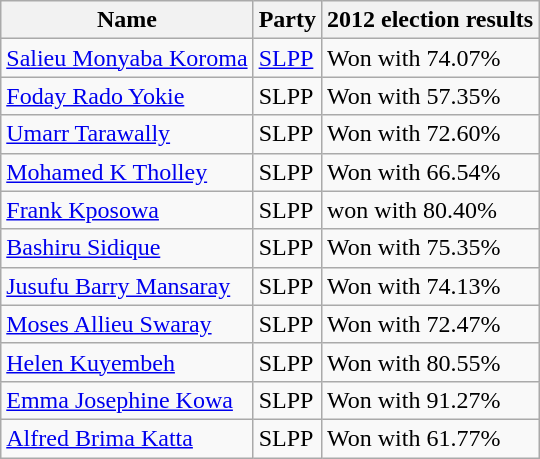<table class="wikitable">
<tr>
<th>Name</th>
<th>Party</th>
<th>2012 election results</th>
</tr>
<tr>
<td><a href='#'>Salieu Monyaba Koroma</a></td>
<td><a href='#'>SLPP</a></td>
<td>Won with 74.07%</td>
</tr>
<tr>
<td><a href='#'>Foday Rado Yokie</a></td>
<td>SLPP</td>
<td>Won with 57.35%</td>
</tr>
<tr>
<td><a href='#'>Umarr Tarawally</a></td>
<td>SLPP</td>
<td>Won with 72.60%</td>
</tr>
<tr>
<td><a href='#'>Mohamed K Tholley</a></td>
<td>SLPP</td>
<td>Won with 66.54%</td>
</tr>
<tr>
<td><a href='#'>Frank Kposowa</a></td>
<td>SLPP</td>
<td>won with 80.40%</td>
</tr>
<tr>
<td><a href='#'>Bashiru Sidique</a></td>
<td>SLPP</td>
<td>Won with 75.35%</td>
</tr>
<tr>
<td><a href='#'>Jusufu Barry Mansaray</a></td>
<td>SLPP</td>
<td>Won with 74.13%</td>
</tr>
<tr>
<td><a href='#'>Moses Allieu Swaray</a></td>
<td>SLPP</td>
<td>Won with 72.47%</td>
</tr>
<tr>
<td><a href='#'>Helen Kuyembeh</a></td>
<td>SLPP</td>
<td>Won with 80.55%</td>
</tr>
<tr>
<td><a href='#'>Emma Josephine Kowa</a></td>
<td>SLPP</td>
<td>Won with 91.27%</td>
</tr>
<tr>
<td><a href='#'>Alfred Brima Katta</a></td>
<td>SLPP</td>
<td>Won with 61.77%</td>
</tr>
</table>
